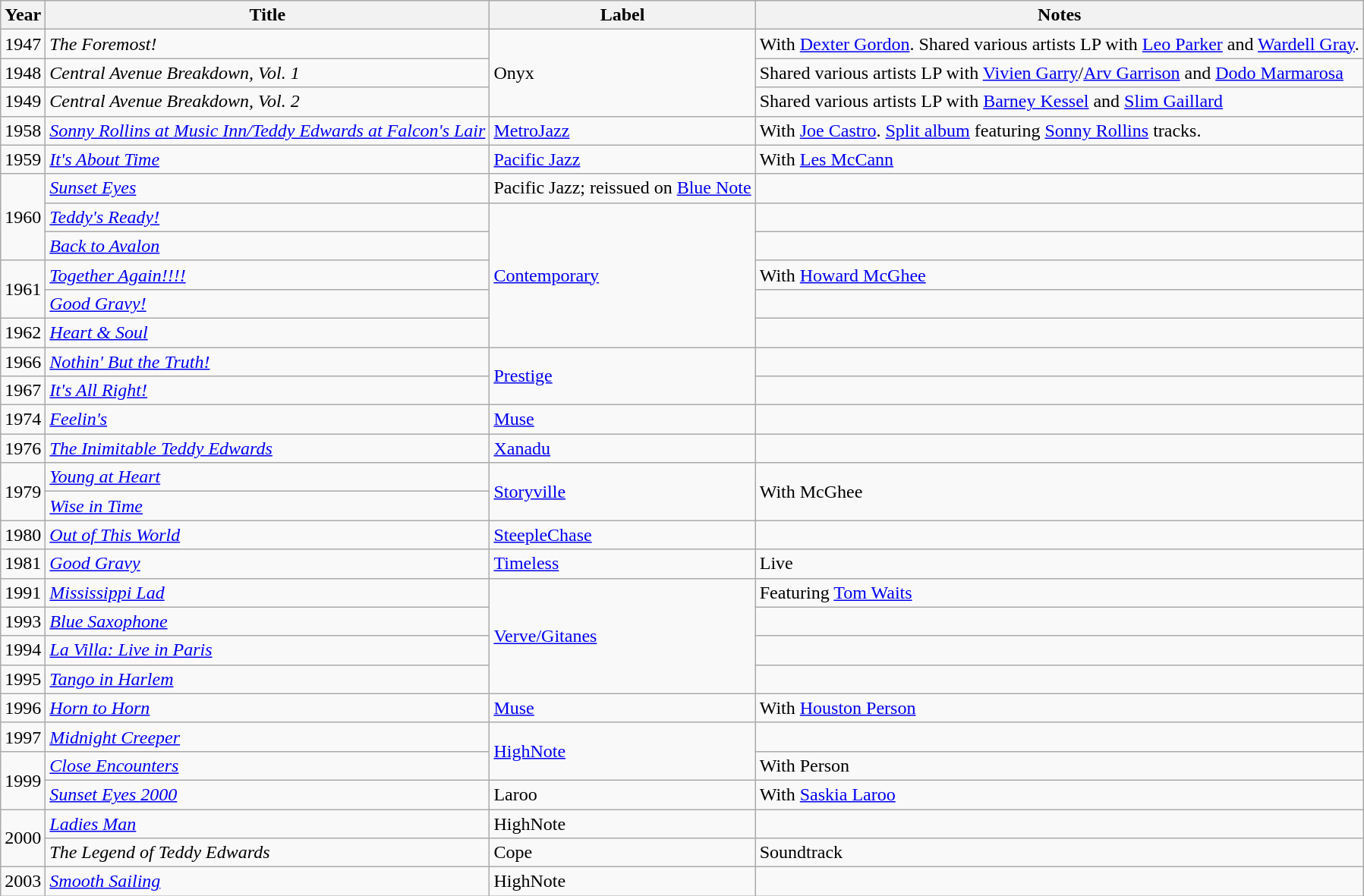<table class="wikitable">
<tr>
<th>Year</th>
<th>Title</th>
<th>Label</th>
<th>Notes</th>
</tr>
<tr>
<td>1947</td>
<td><em>The Foremost!</em></td>
<td rowspan="3">Onyx</td>
<td>With <a href='#'>Dexter Gordon</a>.  Shared various artists LP with <a href='#'>Leo Parker</a> and <a href='#'>Wardell Gray</a>.</td>
</tr>
<tr>
<td>1948</td>
<td><em>Central Avenue Breakdown, Vol. 1</em></td>
<td>Shared various artists LP with <a href='#'>Vivien Garry</a>/<a href='#'>Arv Garrison</a> and <a href='#'>Dodo Marmarosa</a></td>
</tr>
<tr>
<td>1949</td>
<td><em>Central Avenue Breakdown, Vol. 2</em></td>
<td>Shared various artists LP with <a href='#'>Barney Kessel</a> and <a href='#'>Slim Gaillard</a></td>
</tr>
<tr>
<td>1958</td>
<td><em><a href='#'>Sonny Rollins at Music Inn/Teddy Edwards at Falcon's Lair</a></em></td>
<td><a href='#'>MetroJazz</a></td>
<td>With <a href='#'>Joe Castro</a>. <a href='#'>Split album</a> featuring <a href='#'>Sonny Rollins</a> tracks.</td>
</tr>
<tr>
<td>1959</td>
<td><em><a href='#'>It's About Time</a></em></td>
<td><a href='#'>Pacific Jazz</a></td>
<td>With <a href='#'>Les McCann</a></td>
</tr>
<tr>
<td rowspan="3">1960</td>
<td><em><a href='#'>Sunset Eyes</a></em></td>
<td>Pacific Jazz; reissued on <a href='#'>Blue Note</a></td>
<td></td>
</tr>
<tr>
<td><em><a href='#'>Teddy's Ready!</a></em></td>
<td rowspan="5"><a href='#'>Contemporary</a></td>
<td></td>
</tr>
<tr>
<td><em><a href='#'>Back to Avalon</a></em></td>
<td></td>
</tr>
<tr>
<td rowspan="2">1961</td>
<td><em><a href='#'>Together Again!!!!</a></em></td>
<td>With <a href='#'>Howard McGhee</a></td>
</tr>
<tr>
<td><em><a href='#'>Good Gravy!</a></em></td>
<td></td>
</tr>
<tr>
<td>1962</td>
<td><em><a href='#'>Heart & Soul</a></em></td>
<td></td>
</tr>
<tr>
<td>1966</td>
<td><em><a href='#'>Nothin' But the Truth!</a></em></td>
<td rowspan="2"><a href='#'>Prestige</a></td>
<td></td>
</tr>
<tr>
<td>1967</td>
<td><em><a href='#'>It's All Right!</a></em></td>
<td></td>
</tr>
<tr>
<td>1974</td>
<td><em><a href='#'>Feelin's</a></em></td>
<td><a href='#'>Muse</a></td>
<td></td>
</tr>
<tr>
<td>1976</td>
<td><em><a href='#'>The Inimitable Teddy Edwards</a></em></td>
<td><a href='#'>Xanadu</a></td>
<td></td>
</tr>
<tr>
<td rowspan="2">1979</td>
<td><em><a href='#'>Young at Heart</a></em></td>
<td rowspan="2"><a href='#'>Storyville</a></td>
<td rowspan="2">With McGhee</td>
</tr>
<tr>
<td><em><a href='#'>Wise in Time</a></em></td>
</tr>
<tr>
<td>1980</td>
<td><em><a href='#'>Out of This World</a></em></td>
<td><a href='#'>SteepleChase</a></td>
<td></td>
</tr>
<tr>
<td>1981</td>
<td><em><a href='#'>Good Gravy</a></em></td>
<td><a href='#'>Timeless</a></td>
<td>Live</td>
</tr>
<tr>
<td>1991</td>
<td><em><a href='#'>Mississippi Lad</a></em></td>
<td rowspan="4"><a href='#'>Verve/Gitanes</a></td>
<td>Featuring <a href='#'>Tom Waits</a></td>
</tr>
<tr>
<td>1993</td>
<td><em><a href='#'>Blue Saxophone</a></em></td>
<td></td>
</tr>
<tr>
<td>1994</td>
<td><em><a href='#'>La Villa: Live in Paris</a></em></td>
<td></td>
</tr>
<tr>
<td>1995</td>
<td><em><a href='#'>Tango in Harlem</a></em></td>
<td></td>
</tr>
<tr>
<td>1996</td>
<td><em><a href='#'>Horn to Horn</a></em></td>
<td><a href='#'>Muse</a></td>
<td>With <a href='#'>Houston Person</a></td>
</tr>
<tr>
<td>1997</td>
<td><em><a href='#'>Midnight Creeper</a></em></td>
<td rowspan="2"><a href='#'>HighNote</a></td>
<td></td>
</tr>
<tr>
<td rowspan="2">1999</td>
<td><em><a href='#'>Close Encounters</a></em></td>
<td>With Person</td>
</tr>
<tr>
<td><em><a href='#'>Sunset Eyes 2000</a></em></td>
<td>Laroo</td>
<td>With <a href='#'>Saskia Laroo</a></td>
</tr>
<tr>
<td rowspan="2">2000</td>
<td><em><a href='#'>Ladies Man</a></em></td>
<td>HighNote</td>
<td></td>
</tr>
<tr>
<td><em>The Legend of Teddy Edwards</em></td>
<td>Cope</td>
<td>Soundtrack</td>
</tr>
<tr>
<td>2003</td>
<td><em><a href='#'>Smooth Sailing</a></em></td>
<td>HighNote</td>
<td></td>
</tr>
</table>
